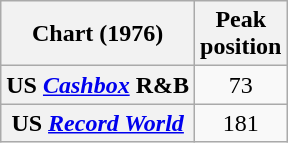<table class="wikitable sortable plainrowheaders">
<tr>
<th scope="col">Chart (1976)</th>
<th scope="col">Peak<br>position</th>
</tr>
<tr>
<th scope="row">US <a href='#'><em>Cashbox</em></a> R&B</th>
<td style="text-align:center;">73</td>
</tr>
<tr>
<th scope="row">US <em><a href='#'>Record World</a></em></th>
<td style="text-align:center;">181</td>
</tr>
</table>
